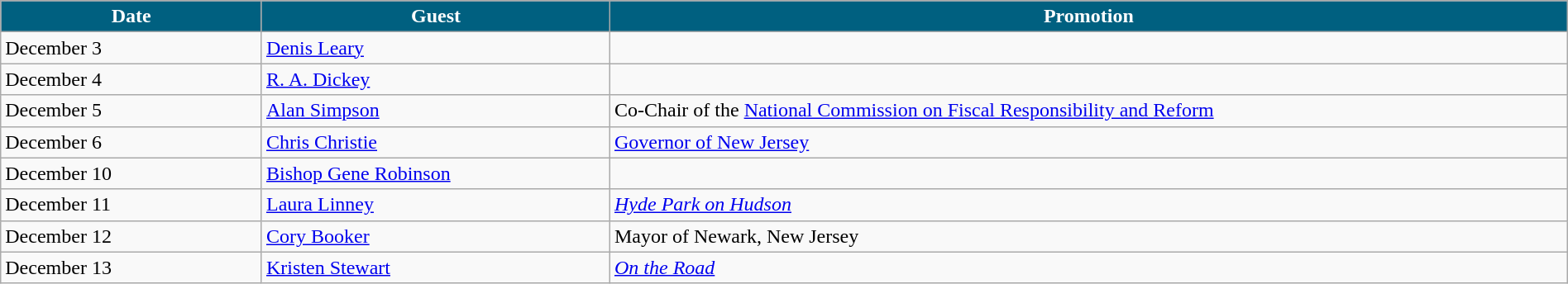<table class="wikitable" width="100%">
<tr bgcolor="#CCCCCC">
<th width="15%" style="background:#006080; color:#FFFFFF">Date</th>
<th width="20%" style="background:#006080; color:#FFFFFF">Guest</th>
<th width="55%" style="background:#006080; color:#FFFFFF">Promotion</th>
</tr>
<tr>
<td>December 3</td>
<td><a href='#'>Denis Leary</a></td>
<td></td>
</tr>
<tr>
<td>December 4</td>
<td><a href='#'>R. A. Dickey</a></td>
<td></td>
</tr>
<tr>
<td>December 5</td>
<td><a href='#'>Alan Simpson</a></td>
<td>Co-Chair of the <a href='#'>National Commission on Fiscal Responsibility and Reform</a></td>
</tr>
<tr>
<td>December 6</td>
<td><a href='#'>Chris Christie</a></td>
<td><a href='#'>Governor of New Jersey</a></td>
</tr>
<tr>
<td>December 10</td>
<td><a href='#'>Bishop Gene Robinson</a></td>
<td></td>
</tr>
<tr>
<td>December 11</td>
<td><a href='#'>Laura Linney</a></td>
<td><em><a href='#'>Hyde Park on Hudson</a></em></td>
</tr>
<tr>
<td>December 12</td>
<td><a href='#'>Cory Booker</a></td>
<td>Mayor of Newark, New Jersey</td>
</tr>
<tr>
<td>December 13</td>
<td><a href='#'>Kristen Stewart</a></td>
<td><em><a href='#'>On the Road</a></em></td>
</tr>
</table>
